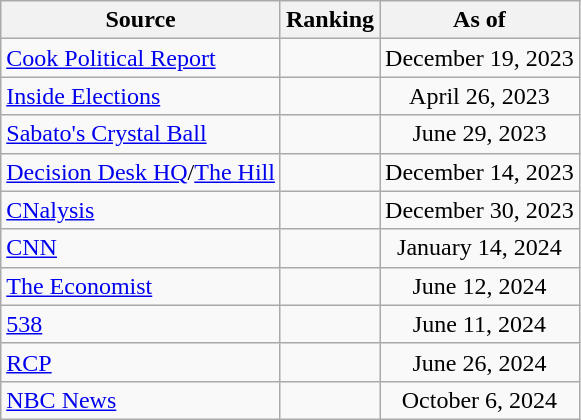<table class="wikitable" style="text-align:center">
<tr>
<th>Source</th>
<th>Ranking</th>
<th>As of</th>
</tr>
<tr>
<td align=left><a href='#'>Cook Political Report</a></td>
<td></td>
<td>December 19, 2023</td>
</tr>
<tr>
<td align=left><a href='#'>Inside Elections</a></td>
<td></td>
<td>April 26, 2023</td>
</tr>
<tr>
<td align=left><a href='#'>Sabato's Crystal Ball</a></td>
<td></td>
<td>June 29, 2023</td>
</tr>
<tr>
<td align=left><a href='#'>Decision Desk HQ</a>/<a href='#'>The Hill</a></td>
<td></td>
<td>December 14, 2023</td>
</tr>
<tr>
<td align=left><a href='#'>CNalysis</a></td>
<td></td>
<td>December 30, 2023</td>
</tr>
<tr>
<td align=left><a href='#'>CNN</a></td>
<td></td>
<td>January 14, 2024</td>
</tr>
<tr>
<td align=left><a href='#'>The Economist</a></td>
<td></td>
<td>June 12, 2024</td>
</tr>
<tr>
<td align="left"><a href='#'>538</a></td>
<td></td>
<td>June 11, 2024</td>
</tr>
<tr>
<td align="left"><a href='#'>RCP</a></td>
<td></td>
<td>June 26, 2024</td>
</tr>
<tr>
<td align="left"><a href='#'>NBC News</a></td>
<td></td>
<td>October 6, 2024</td>
</tr>
</table>
